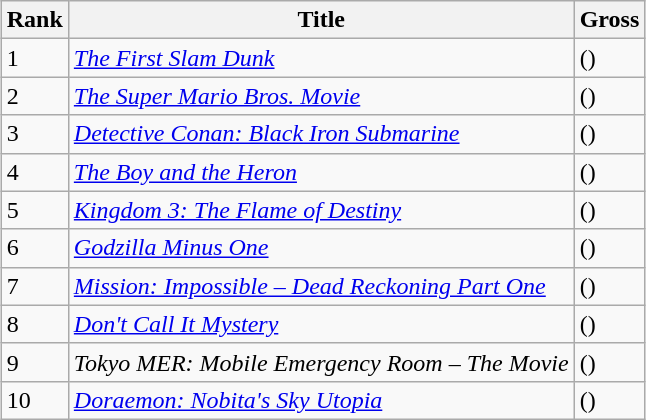<table class="wikitable sortable" style="margin:auto; margin:auto;">
<tr>
<th>Rank</th>
<th>Title</th>
<th>Gross</th>
</tr>
<tr>
<td>1</td>
<td> <em><a href='#'>The First Slam Dunk</a></em></td>
<td> ()</td>
</tr>
<tr>
<td>2</td>
<td><em><a href='#'>The Super Mario Bros. Movie</a></em></td>
<td> ()</td>
</tr>
<tr>
<td>3</td>
<td> <em><a href='#'>Detective Conan: Black Iron Submarine</a></em></td>
<td> ()</td>
</tr>
<tr>
<td>4</td>
<td> <em><a href='#'>The Boy and the Heron</a></em></td>
<td> ()</td>
</tr>
<tr>
<td>5</td>
<td> <em><a href='#'>Kingdom 3: The Flame of Destiny</a></em></td>
<td> ()</td>
</tr>
<tr>
<td>6</td>
<td> <em><a href='#'>Godzilla Minus One</a></em></td>
<td> ()</td>
</tr>
<tr>
<td>7</td>
<td><em><a href='#'>Mission: Impossible – Dead Reckoning Part One</a></em></td>
<td> ()</td>
</tr>
<tr>
<td>8</td>
<td> <em><a href='#'>Don't Call It Mystery</a></em></td>
<td> ()</td>
</tr>
<tr>
<td>9</td>
<td> <em>Tokyo MER: Mobile Emergency Room – The Movie</em></td>
<td> ()</td>
</tr>
<tr>
<td>10</td>
<td> <em><a href='#'>Doraemon: Nobita's Sky Utopia</a></em></td>
<td> ()</td>
</tr>
</table>
